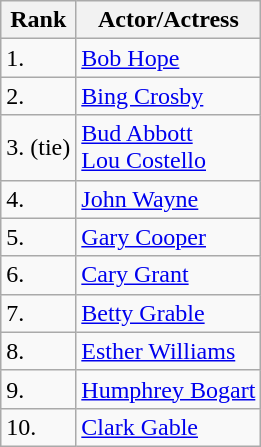<table class="wikitable">
<tr>
<th>Rank</th>
<th>Actor/Actress</th>
</tr>
<tr>
<td>1.</td>
<td><a href='#'>Bob Hope</a></td>
</tr>
<tr>
<td>2.</td>
<td><a href='#'>Bing Crosby</a></td>
</tr>
<tr>
<td>3. (tie)</td>
<td><a href='#'>Bud Abbott</a><br><a href='#'>Lou Costello</a></td>
</tr>
<tr>
<td>4.</td>
<td><a href='#'>John Wayne</a></td>
</tr>
<tr>
<td>5.</td>
<td><a href='#'>Gary Cooper</a></td>
</tr>
<tr>
<td>6.</td>
<td><a href='#'>Cary Grant</a></td>
</tr>
<tr>
<td>7.</td>
<td><a href='#'>Betty Grable</a></td>
</tr>
<tr>
<td>8.</td>
<td><a href='#'>Esther Williams</a></td>
</tr>
<tr>
<td>9.</td>
<td><a href='#'>Humphrey Bogart</a></td>
</tr>
<tr>
<td>10.</td>
<td><a href='#'>Clark Gable</a></td>
</tr>
</table>
